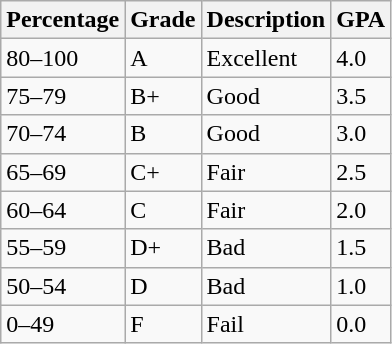<table class="wikitable">
<tr>
<th>Percentage</th>
<th>Grade</th>
<th>Description</th>
<th>GPA</th>
</tr>
<tr>
<td>80–100</td>
<td>A</td>
<td>Excellent</td>
<td>4.0</td>
</tr>
<tr>
<td>75–79</td>
<td>B+</td>
<td>Good</td>
<td>3.5</td>
</tr>
<tr>
<td>70–74</td>
<td>B</td>
<td>Good</td>
<td>3.0</td>
</tr>
<tr>
<td>65–69</td>
<td>C+</td>
<td>Fair</td>
<td>2.5</td>
</tr>
<tr>
<td>60–64</td>
<td>C</td>
<td>Fair</td>
<td>2.0</td>
</tr>
<tr>
<td>55–59</td>
<td>D+</td>
<td>Bad</td>
<td>1.5</td>
</tr>
<tr>
<td>50–54</td>
<td>D</td>
<td>Bad</td>
<td>1.0</td>
</tr>
<tr>
<td>0–49</td>
<td>F</td>
<td>Fail</td>
<td>0.0</td>
</tr>
</table>
